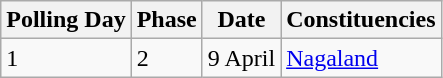<table class="wikitable sortable">
<tr>
<th>Polling Day</th>
<th>Phase</th>
<th>Date</th>
<th>Constituencies</th>
</tr>
<tr>
<td>1</td>
<td>2</td>
<td>9 April</td>
<td><a href='#'>Nagaland</a></td>
</tr>
</table>
